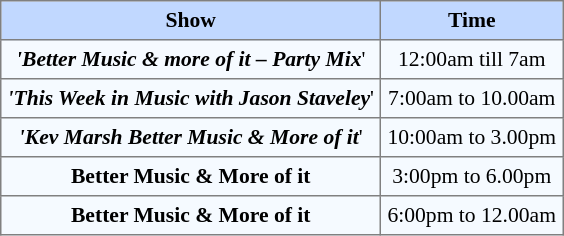<table border="1" cellpadding="4" cellspacing="0" style="text-align:center; font-size:90%; border-collapse:collapse;">
<tr style="background:#C1D8FF;">
<th>Show</th>
<th>Time</th>
</tr>
<tr style="background:#F5FAFF;">
<td><strong><em>'Better Music & more of it – Party Mix</em></strong>'</td>
<td>12:00am till 7am</td>
</tr>
<tr style="background:#F5FAFF;">
<td><strong><em>'This Week in Music with Jason Staveley</em></strong>'</td>
<td>7:00am to 10.00am</td>
</tr>
<tr style="background:#F5FAFF;">
<td><strong><em>'Kev Marsh Better Music & More of it</em></strong>'</td>
<td>10:00am to 3.00pm</td>
</tr>
<tr style="background:#F5FAFF;">
<td><strong>Better Music & More of it</strong></td>
<td>3:00pm to 6.00pm</td>
</tr>
<tr style="background:#F5FAFF;">
<td><strong>Better Music & More of it</strong></td>
<td>6:00pm to 12.00am</td>
</tr>
</table>
